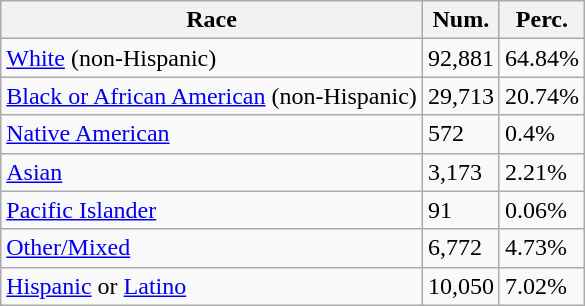<table class="wikitable">
<tr>
<th>Race</th>
<th>Num.</th>
<th>Perc.</th>
</tr>
<tr>
<td><a href='#'>White</a> (non-Hispanic)</td>
<td>92,881</td>
<td>64.84%</td>
</tr>
<tr>
<td><a href='#'>Black or African American</a> (non-Hispanic)</td>
<td>29,713</td>
<td>20.74%</td>
</tr>
<tr>
<td><a href='#'>Native American</a></td>
<td>572</td>
<td>0.4%</td>
</tr>
<tr>
<td><a href='#'>Asian</a></td>
<td>3,173</td>
<td>2.21%</td>
</tr>
<tr>
<td><a href='#'>Pacific Islander</a></td>
<td>91</td>
<td>0.06%</td>
</tr>
<tr>
<td><a href='#'>Other/Mixed</a></td>
<td>6,772</td>
<td>4.73%</td>
</tr>
<tr>
<td><a href='#'>Hispanic</a> or <a href='#'>Latino</a></td>
<td>10,050</td>
<td>7.02%</td>
</tr>
</table>
